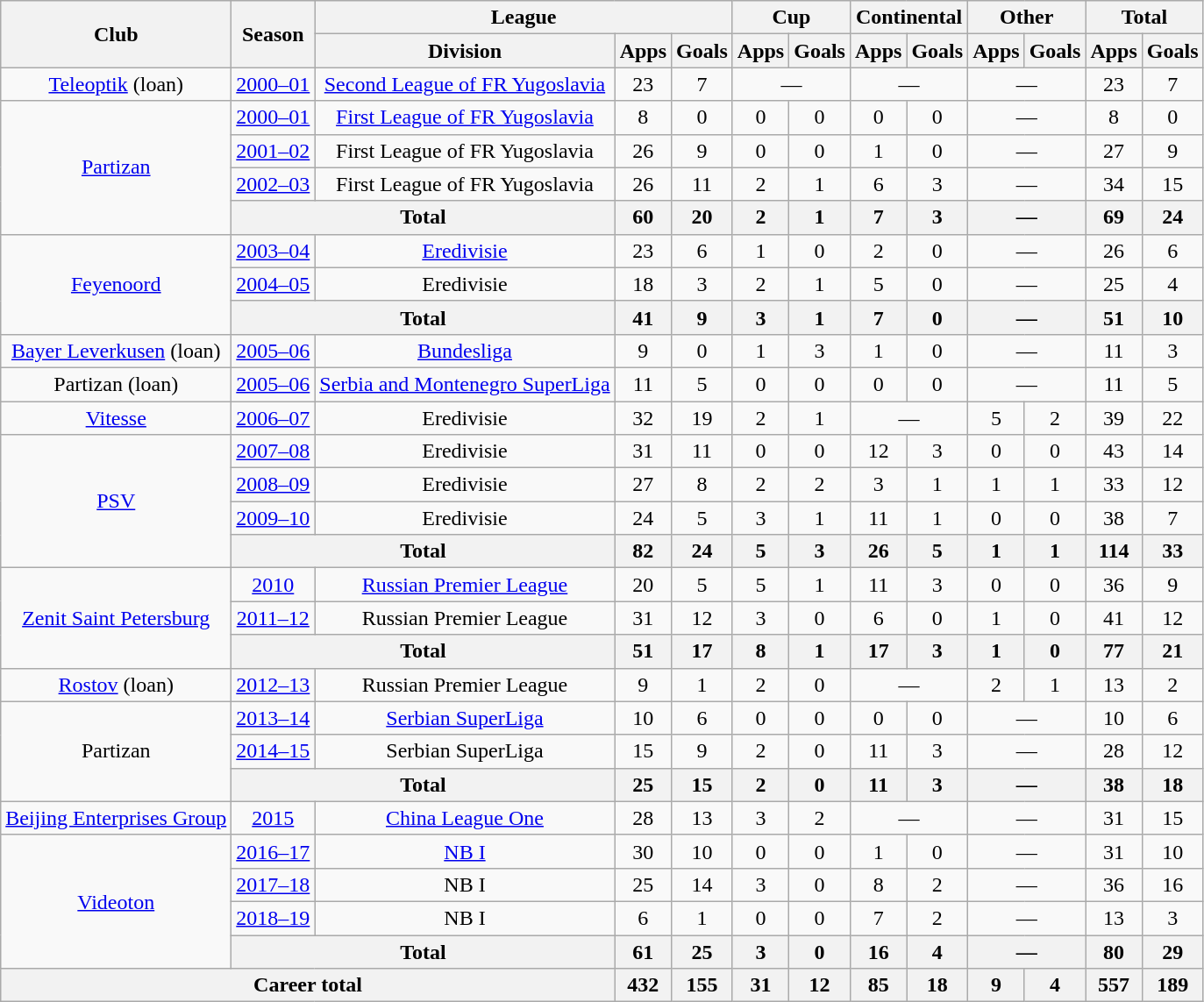<table class="wikitable" style="text-align:center">
<tr>
<th rowspan="2">Club</th>
<th rowspan="2">Season</th>
<th colspan="3">League</th>
<th colspan="2">Cup</th>
<th colspan="2">Continental</th>
<th colspan="2">Other</th>
<th colspan="2">Total</th>
</tr>
<tr>
<th>Division</th>
<th>Apps</th>
<th>Goals</th>
<th>Apps</th>
<th>Goals</th>
<th>Apps</th>
<th>Goals</th>
<th>Apps</th>
<th>Goals</th>
<th>Apps</th>
<th>Goals</th>
</tr>
<tr>
<td><a href='#'>Teleoptik</a> (loan)</td>
<td><a href='#'>2000–01</a></td>
<td><a href='#'>Second League of FR Yugoslavia</a></td>
<td>23</td>
<td>7</td>
<td colspan="2">—</td>
<td colspan="2">—</td>
<td colspan="2">—</td>
<td>23</td>
<td>7</td>
</tr>
<tr>
<td rowspan="4"><a href='#'>Partizan</a></td>
<td><a href='#'>2000–01</a></td>
<td><a href='#'>First League of FR Yugoslavia</a></td>
<td>8</td>
<td>0</td>
<td>0</td>
<td>0</td>
<td>0</td>
<td>0</td>
<td colspan="2">—</td>
<td>8</td>
<td>0</td>
</tr>
<tr>
<td><a href='#'>2001–02</a></td>
<td>First League of FR Yugoslavia</td>
<td>26</td>
<td>9</td>
<td>0</td>
<td>0</td>
<td>1</td>
<td>0</td>
<td colspan="2">—</td>
<td>27</td>
<td>9</td>
</tr>
<tr>
<td><a href='#'>2002–03</a></td>
<td>First League of FR Yugoslavia</td>
<td>26</td>
<td>11</td>
<td>2</td>
<td>1</td>
<td>6</td>
<td>3</td>
<td colspan="2">—</td>
<td>34</td>
<td>15</td>
</tr>
<tr>
<th colspan="2">Total</th>
<th>60</th>
<th>20</th>
<th>2</th>
<th>1</th>
<th>7</th>
<th>3</th>
<th colspan="2">—</th>
<th>69</th>
<th>24</th>
</tr>
<tr>
<td rowspan="3"><a href='#'>Feyenoord</a></td>
<td><a href='#'>2003–04</a></td>
<td><a href='#'>Eredivisie</a></td>
<td>23</td>
<td>6</td>
<td>1</td>
<td>0</td>
<td>2</td>
<td>0</td>
<td colspan="2">—</td>
<td>26</td>
<td>6</td>
</tr>
<tr>
<td><a href='#'>2004–05</a></td>
<td>Eredivisie</td>
<td>18</td>
<td>3</td>
<td>2</td>
<td>1</td>
<td>5</td>
<td>0</td>
<td colspan="2">—</td>
<td>25</td>
<td>4</td>
</tr>
<tr>
<th colspan="2">Total</th>
<th>41</th>
<th>9</th>
<th>3</th>
<th>1</th>
<th>7</th>
<th>0</th>
<th colspan="2">—</th>
<th>51</th>
<th>10</th>
</tr>
<tr>
<td><a href='#'>Bayer Leverkusen</a> (loan)</td>
<td><a href='#'>2005–06</a></td>
<td><a href='#'>Bundesliga</a></td>
<td>9</td>
<td>0</td>
<td>1</td>
<td>3</td>
<td>1</td>
<td>0</td>
<td colspan="2">—</td>
<td>11</td>
<td>3</td>
</tr>
<tr>
<td>Partizan (loan)</td>
<td><a href='#'>2005–06</a></td>
<td><a href='#'>Serbia and Montenegro SuperLiga</a></td>
<td>11</td>
<td>5</td>
<td>0</td>
<td>0</td>
<td>0</td>
<td>0</td>
<td colspan="2">—</td>
<td>11</td>
<td>5</td>
</tr>
<tr>
<td><a href='#'>Vitesse</a></td>
<td><a href='#'>2006–07</a></td>
<td>Eredivisie</td>
<td>32</td>
<td>19</td>
<td>2</td>
<td>1</td>
<td colspan="2">—</td>
<td>5</td>
<td>2</td>
<td>39</td>
<td>22</td>
</tr>
<tr>
<td rowspan="4"><a href='#'>PSV</a></td>
<td><a href='#'>2007–08</a></td>
<td>Eredivisie</td>
<td>31</td>
<td>11</td>
<td>0</td>
<td>0</td>
<td>12</td>
<td>3</td>
<td>0</td>
<td>0</td>
<td>43</td>
<td>14</td>
</tr>
<tr>
<td><a href='#'>2008–09</a></td>
<td>Eredivisie</td>
<td>27</td>
<td>8</td>
<td>2</td>
<td>2</td>
<td>3</td>
<td>1</td>
<td>1</td>
<td>1</td>
<td>33</td>
<td>12</td>
</tr>
<tr>
<td><a href='#'>2009–10</a></td>
<td>Eredivisie</td>
<td>24</td>
<td>5</td>
<td>3</td>
<td>1</td>
<td>11</td>
<td>1</td>
<td>0</td>
<td>0</td>
<td>38</td>
<td>7</td>
</tr>
<tr>
<th colspan="2">Total</th>
<th>82</th>
<th>24</th>
<th>5</th>
<th>3</th>
<th>26</th>
<th>5</th>
<th>1</th>
<th>1</th>
<th>114</th>
<th>33</th>
</tr>
<tr>
<td rowspan="3"><a href='#'>Zenit Saint Petersburg</a></td>
<td><a href='#'>2010</a></td>
<td><a href='#'>Russian Premier League</a></td>
<td>20</td>
<td>5</td>
<td>5</td>
<td>1</td>
<td>11</td>
<td>3</td>
<td>0</td>
<td>0</td>
<td>36</td>
<td>9</td>
</tr>
<tr>
<td><a href='#'>2011–12</a></td>
<td>Russian Premier League</td>
<td>31</td>
<td>12</td>
<td>3</td>
<td>0</td>
<td>6</td>
<td>0</td>
<td>1</td>
<td>0</td>
<td>41</td>
<td>12</td>
</tr>
<tr>
<th colspan="2">Total</th>
<th>51</th>
<th>17</th>
<th>8</th>
<th>1</th>
<th>17</th>
<th>3</th>
<th>1</th>
<th>0</th>
<th>77</th>
<th>21</th>
</tr>
<tr>
<td><a href='#'>Rostov</a> (loan)</td>
<td><a href='#'>2012–13</a></td>
<td>Russian Premier League</td>
<td>9</td>
<td>1</td>
<td>2</td>
<td>0</td>
<td colspan="2">—</td>
<td>2</td>
<td>1</td>
<td>13</td>
<td>2</td>
</tr>
<tr>
<td rowspan="3">Partizan</td>
<td><a href='#'>2013–14</a></td>
<td><a href='#'>Serbian SuperLiga</a></td>
<td>10</td>
<td>6</td>
<td>0</td>
<td>0</td>
<td>0</td>
<td>0</td>
<td colspan="2">—</td>
<td>10</td>
<td>6</td>
</tr>
<tr>
<td><a href='#'>2014–15</a></td>
<td>Serbian SuperLiga</td>
<td>15</td>
<td>9</td>
<td>2</td>
<td>0</td>
<td>11</td>
<td>3</td>
<td colspan="2">—</td>
<td>28</td>
<td>12</td>
</tr>
<tr>
<th colspan="2">Total</th>
<th>25</th>
<th>15</th>
<th>2</th>
<th>0</th>
<th>11</th>
<th>3</th>
<th colspan="2">—</th>
<th>38</th>
<th>18</th>
</tr>
<tr>
<td><a href='#'>Beijing Enterprises Group</a></td>
<td><a href='#'>2015</a></td>
<td><a href='#'>China League One</a></td>
<td>28</td>
<td>13</td>
<td>3</td>
<td>2</td>
<td colspan="2">—</td>
<td colspan="2">—</td>
<td>31</td>
<td>15</td>
</tr>
<tr>
<td rowspan="4"><a href='#'>Videoton</a></td>
<td><a href='#'>2016–17</a></td>
<td><a href='#'>NB I</a></td>
<td>30</td>
<td>10</td>
<td>0</td>
<td>0</td>
<td>1</td>
<td>0</td>
<td colspan="2">—</td>
<td>31</td>
<td>10</td>
</tr>
<tr>
<td><a href='#'>2017–18</a></td>
<td>NB I</td>
<td>25</td>
<td>14</td>
<td>3</td>
<td>0</td>
<td>8</td>
<td>2</td>
<td colspan="2">—</td>
<td>36</td>
<td>16</td>
</tr>
<tr>
<td><a href='#'>2018–19</a></td>
<td>NB I</td>
<td>6</td>
<td>1</td>
<td>0</td>
<td>0</td>
<td>7</td>
<td>2</td>
<td colspan="2">—</td>
<td>13</td>
<td>3</td>
</tr>
<tr>
<th colspan="2">Total</th>
<th>61</th>
<th>25</th>
<th>3</th>
<th>0</th>
<th>16</th>
<th>4</th>
<th colspan="2">—</th>
<th>80</th>
<th>29</th>
</tr>
<tr>
<th colspan="3">Career total</th>
<th>432</th>
<th>155</th>
<th>31</th>
<th>12</th>
<th>85</th>
<th>18</th>
<th>9</th>
<th>4</th>
<th>557</th>
<th>189</th>
</tr>
</table>
